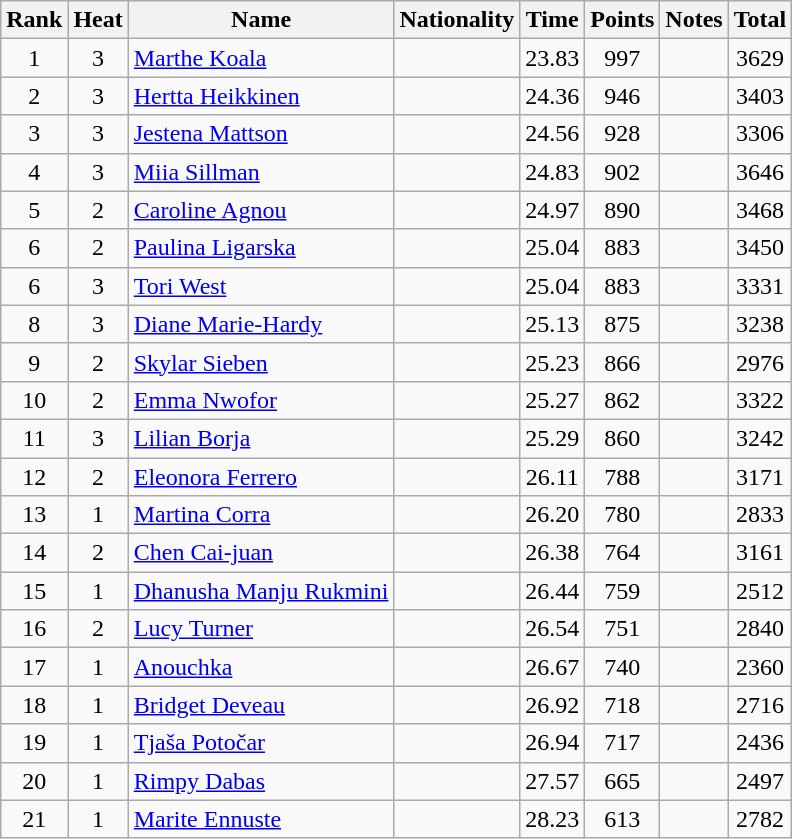<table class="wikitable sortable" style="text-align:center">
<tr>
<th>Rank</th>
<th>Heat</th>
<th>Name</th>
<th>Nationality</th>
<th>Time</th>
<th>Points</th>
<th>Notes</th>
<th>Total</th>
</tr>
<tr>
<td>1</td>
<td>3</td>
<td align="left"><a href='#'>Marthe Koala</a></td>
<td align=left></td>
<td>23.83</td>
<td>997</td>
<td></td>
<td>3629</td>
</tr>
<tr>
<td>2</td>
<td>3</td>
<td align="left"><a href='#'>Hertta Heikkinen</a></td>
<td align=left></td>
<td>24.36</td>
<td>946</td>
<td></td>
<td>3403</td>
</tr>
<tr>
<td>3</td>
<td>3</td>
<td align="left"><a href='#'>Jestena Mattson</a></td>
<td align=left></td>
<td>24.56</td>
<td>928</td>
<td></td>
<td>3306</td>
</tr>
<tr>
<td>4</td>
<td>3</td>
<td align="left"><a href='#'>Miia Sillman</a></td>
<td align=left></td>
<td>24.83</td>
<td>902</td>
<td></td>
<td>3646</td>
</tr>
<tr>
<td>5</td>
<td>2</td>
<td align="left"><a href='#'>Caroline Agnou</a></td>
<td align=left></td>
<td>24.97</td>
<td>890</td>
<td></td>
<td>3468</td>
</tr>
<tr>
<td>6</td>
<td>2</td>
<td align="left"><a href='#'>Paulina Ligarska</a></td>
<td align=left></td>
<td>25.04</td>
<td>883</td>
<td></td>
<td>3450</td>
</tr>
<tr>
<td>6</td>
<td>3</td>
<td align="left"><a href='#'>Tori West</a></td>
<td align=left></td>
<td>25.04</td>
<td>883</td>
<td></td>
<td>3331</td>
</tr>
<tr>
<td>8</td>
<td>3</td>
<td align="left"><a href='#'>Diane Marie-Hardy</a></td>
<td align=left></td>
<td>25.13</td>
<td>875</td>
<td></td>
<td>3238</td>
</tr>
<tr>
<td>9</td>
<td>2</td>
<td align="left"><a href='#'>Skylar Sieben</a></td>
<td align=left></td>
<td>25.23</td>
<td>866</td>
<td></td>
<td>2976</td>
</tr>
<tr>
<td>10</td>
<td>2</td>
<td align="left"><a href='#'>Emma Nwofor</a></td>
<td align=left></td>
<td>25.27</td>
<td>862</td>
<td></td>
<td>3322</td>
</tr>
<tr>
<td>11</td>
<td>3</td>
<td align="left"><a href='#'>Lilian Borja</a></td>
<td align=left></td>
<td>25.29</td>
<td>860</td>
<td></td>
<td>3242</td>
</tr>
<tr>
<td>12</td>
<td>2</td>
<td align="left"><a href='#'>Eleonora Ferrero</a></td>
<td align=left></td>
<td>26.11</td>
<td>788</td>
<td></td>
<td>3171</td>
</tr>
<tr>
<td>13</td>
<td>1</td>
<td align="left"><a href='#'>Martina Corra</a></td>
<td align=left></td>
<td>26.20</td>
<td>780</td>
<td></td>
<td>2833</td>
</tr>
<tr>
<td>14</td>
<td>2</td>
<td align="left"><a href='#'>Chen Cai-juan</a></td>
<td align=left></td>
<td>26.38</td>
<td>764</td>
<td></td>
<td>3161</td>
</tr>
<tr>
<td>15</td>
<td>1</td>
<td align="left"><a href='#'>Dhanusha Manju Rukmini</a></td>
<td align=left></td>
<td>26.44</td>
<td>759</td>
<td></td>
<td>2512</td>
</tr>
<tr>
<td>16</td>
<td>2</td>
<td align="left"><a href='#'>Lucy Turner</a></td>
<td align=left></td>
<td>26.54</td>
<td>751</td>
<td></td>
<td>2840</td>
</tr>
<tr>
<td>17</td>
<td>1</td>
<td align="left"><a href='#'>Anouchka</a></td>
<td align=left></td>
<td>26.67</td>
<td>740</td>
<td></td>
<td>2360</td>
</tr>
<tr>
<td>18</td>
<td>1</td>
<td align="left"><a href='#'>Bridget Deveau</a></td>
<td align=left></td>
<td>26.92</td>
<td>718</td>
<td></td>
<td>2716</td>
</tr>
<tr>
<td>19</td>
<td>1</td>
<td align="left"><a href='#'>Tjaša Potočar</a></td>
<td align=left></td>
<td>26.94</td>
<td>717</td>
<td></td>
<td>2436</td>
</tr>
<tr>
<td>20</td>
<td>1</td>
<td align="left"><a href='#'>Rimpy Dabas</a></td>
<td align=left></td>
<td>27.57</td>
<td>665</td>
<td></td>
<td>2497</td>
</tr>
<tr>
<td>21</td>
<td>1</td>
<td align="left"><a href='#'>Marite Ennuste</a></td>
<td align=left></td>
<td>28.23</td>
<td>613</td>
<td></td>
<td>2782</td>
</tr>
</table>
